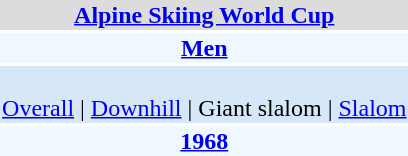<table align="right" class="toccolours" style="margin: 0 0 1em 1em;">
<tr>
<td colspan="2" align=center bgcolor=Gainsboro><strong><a href='#'>Alpine Skiing World Cup</a></strong></td>
</tr>
<tr>
<td colspan="2" align=center bgcolor=AliceBlue><strong><a href='#'>Men</a></strong></td>
</tr>
<tr>
<td colspan="2" align=center bgcolor=D6E8F8><br><a href='#'>Overall</a> |
<a href='#'>Downhill</a> |
Giant slalom |
<a href='#'>Slalom</a></td>
</tr>
<tr>
<td colspan="2" align=center bgcolor=AliceBlue><strong><a href='#'>1968</a></strong></td>
</tr>
</table>
